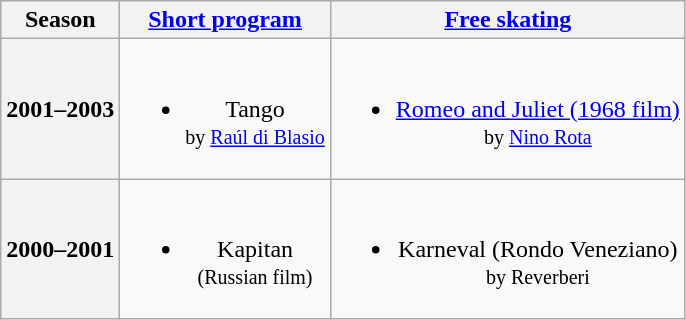<table class=wikitable style=text-align:center>
<tr>
<th>Season</th>
<th><a href='#'>Short program</a></th>
<th><a href='#'>Free skating</a></th>
</tr>
<tr>
<th>2001–2003 <br> </th>
<td><br><ul><li>Tango <br><small> by <a href='#'>Raúl di Blasio</a> </small></li></ul></td>
<td><br><ul><li><a href='#'>Romeo and Juliet (1968 film)</a> <br><small> by <a href='#'>Nino Rota</a> </small></li></ul></td>
</tr>
<tr>
<th>2000–2001 <br> </th>
<td><br><ul><li>Kapitan <br><small> (Russian film) </small></li></ul></td>
<td><br><ul><li>Karneval (Rondo Veneziano) <br><small> by Reverberi </small></li></ul></td>
</tr>
</table>
